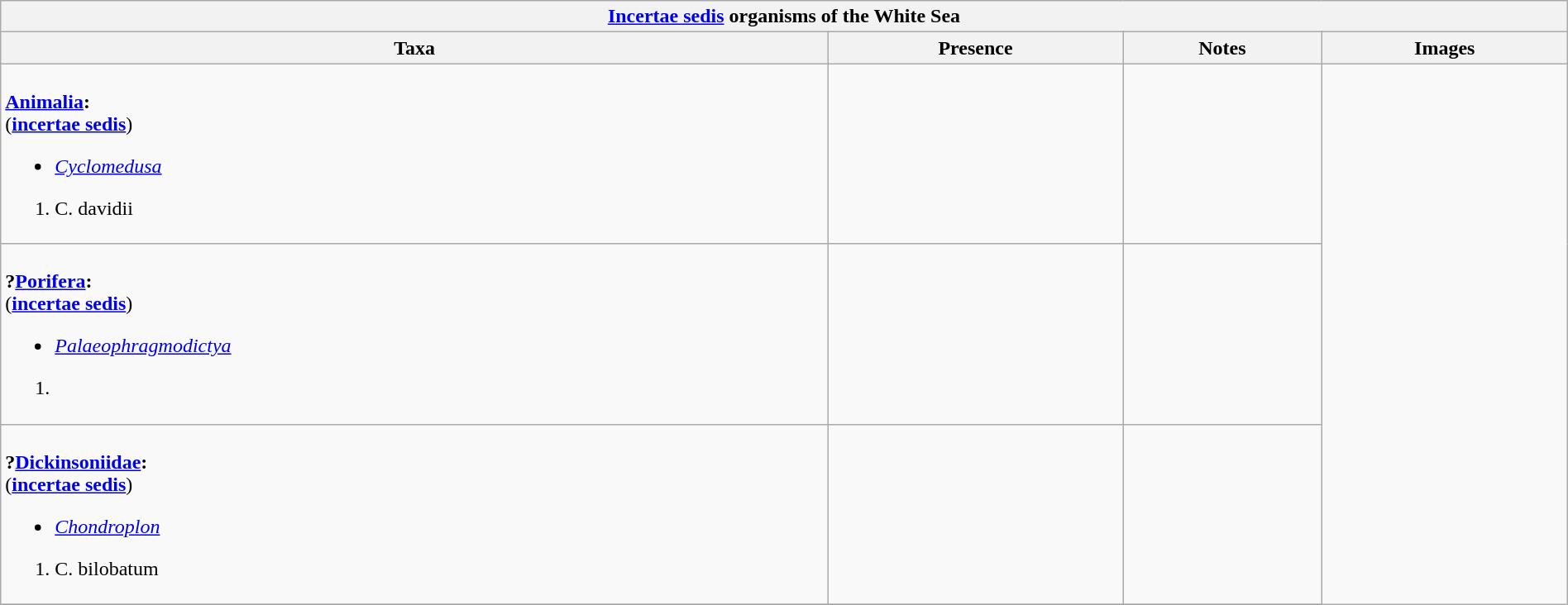<table class="wikitable" align="center" width="100%">
<tr>
<th colspan="5" align="center"><strong><a href='#'>Incertae sedis</a> organisms of the White Sea</strong></th>
</tr>
<tr>
<th>Taxa</th>
<th>Presence</th>
<th>Notes</th>
<th>Images</th>
</tr>
<tr>
<td><br><strong><a href='#'>Animalia</a>:</strong><br>(<strong><a href='#'>incertae sedis</a></strong>)<ul><li><em><a href='#'>Cyclomedusa</a></em></li></ul><ol><li>C. davidii</li></ol></td>
<td></td>
<td></td>
<td rowspan="99"><br></td>
</tr>
<tr>
<td><br><strong>?<a href='#'>Porifera</a>:</strong><br>(<strong><a href='#'>incertae sedis</a></strong>)<ul><li><em><a href='#'>Palaeophragmodictya</a></em></li></ul><ol><li></li></ol></td>
<td></td>
<td></td>
</tr>
<tr>
<td><br><strong>?<a href='#'>Dickinsoniidae</a>:</strong><br>(<strong><a href='#'>incertae sedis</a></strong>)<ul><li><em><a href='#'>Chondroplon</a></em></li></ul><ol><li>C. bilobatum</li></ol></td>
<td></td>
<td></td>
</tr>
<tr>
</tr>
</table>
